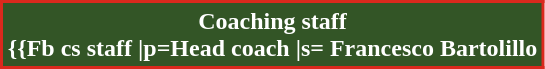<table class="wikitable">
<tr>
<th style="background:#335526; color:#fff; border:2px solid #da291d;" scope="col" colspan="2">Coaching staff<br>{{Fb cs staff |p=Head coach       |s=  Francesco Bartolillo



</th>
</tr>
</table>
